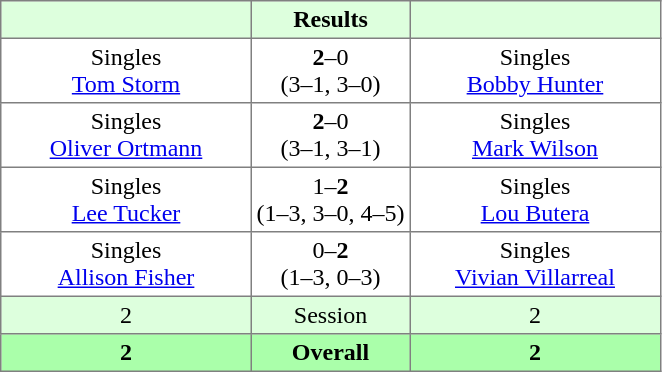<table border="1" cellpadding="3" style="border-collapse: collapse;">
<tr bgcolor="#ddffdd">
<th width="160"></th>
<th>Results</th>
<th width="160"></th>
</tr>
<tr>
<td align="center">Singles<br><a href='#'>Tom Storm</a></td>
<td align="center"><strong>2</strong>–0<br>(3–1, 3–0)</td>
<td align="center">Singles<br><a href='#'>Bobby Hunter</a></td>
</tr>
<tr>
<td align="center">Singles<br><a href='#'>Oliver Ortmann</a></td>
<td align="center"><strong>2</strong>–0<br>(3–1, 3–1)</td>
<td align="center">Singles<br><a href='#'>Mark Wilson</a></td>
</tr>
<tr>
<td align="center">Singles<br><a href='#'>Lee Tucker</a></td>
<td align="center">1–<strong>2</strong><br>(1–3, 3–0, 4–5)</td>
<td align="center">Singles<br><a href='#'>Lou Butera</a></td>
</tr>
<tr>
<td align="center">Singles<br><a href='#'>Allison Fisher</a></td>
<td align="center">0–<strong>2</strong><br>(1–3, 0–3)</td>
<td align="center">Singles<br><a href='#'>Vivian Villarreal</a></td>
</tr>
<tr bgcolor="#ddffdd">
<td align="center">2</td>
<td align="center">Session</td>
<td align="center">2</td>
</tr>
<tr bgcolor="#aaffaa">
<th align="center">2</th>
<th align="center">Overall</th>
<th align="center">2</th>
</tr>
</table>
